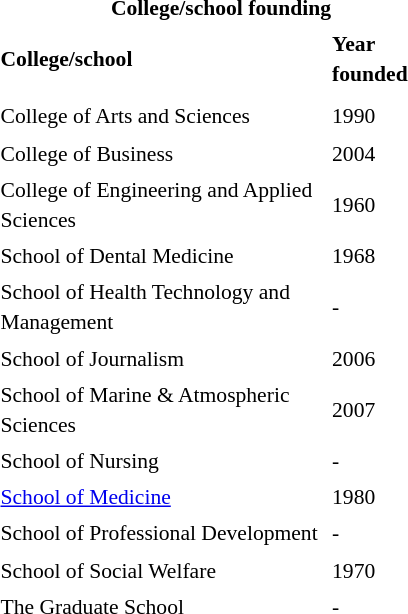<table class="toccolours" style="float:right; margin-left:1em; font-size:90%; line-height:1.4em; width:300px;">
<tr>
<th colspan="2" style="text-align: center;"><strong>College/school founding</strong></th>
</tr>
<tr>
<td><strong>College/school</strong></td>
<td><strong>Year founded</strong></td>
</tr>
<tr>
<td colspan="2"></td>
</tr>
<tr>
<td>College of Arts and Sciences</td>
<td>1990</td>
</tr>
<tr>
<td>College of Business</td>
<td>2004</td>
</tr>
<tr>
<td>College of Engineering and Applied Sciences</td>
<td>1960</td>
</tr>
<tr>
<td>School of Dental Medicine</td>
<td>1968</td>
</tr>
<tr>
<td>School of Health Technology and Management</td>
<td>-</td>
</tr>
<tr>
<td>School of Journalism</td>
<td>2006</td>
</tr>
<tr>
<td>School of Marine & Atmospheric Sciences</td>
<td>2007</td>
</tr>
<tr>
<td>School of Nursing</td>
<td>-</td>
</tr>
<tr>
<td><a href='#'>School of Medicine</a></td>
<td>1980</td>
</tr>
<tr>
<td>School of Professional Development</td>
<td>-</td>
</tr>
<tr>
<td>School of Social Welfare</td>
<td>1970</td>
</tr>
<tr>
<td>The Graduate School</td>
<td>-</td>
</tr>
</table>
